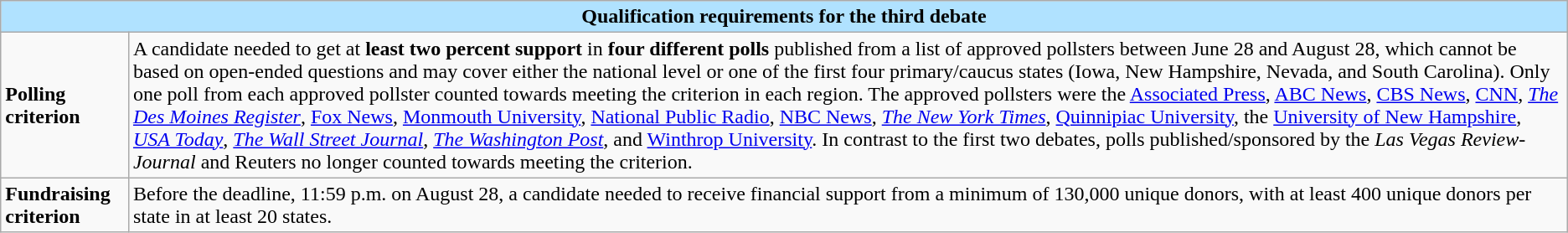<table class="wikitable collapsible collapsed";">
<tr>
<th colspan="2" style="color:black; vertical-align:top; text-align:center; background-color:#B0E2FF;" class="table-no">Qualification requirements for the third debate</th>
</tr>
<tr>
<td><strong>Polling criterion</strong></td>
<td>A candidate needed to get at <strong>least two percent support</strong> in <strong>four different polls</strong> published from a list of approved pollsters between June 28 and August 28, which cannot be based on open-ended questions and may cover either the national level or one of the first four primary/caucus states (Iowa, New Hampshire, Nevada, and South Carolina). Only one poll from each approved pollster counted towards meeting the criterion in each region. The approved pollsters were the <a href='#'>Associated Press</a>, <a href='#'>ABC News</a>, <a href='#'>CBS News</a>, <a href='#'>CNN</a>, <em><a href='#'>The Des Moines Register</a></em>, <a href='#'>Fox News</a>, <a href='#'>Monmouth University</a>, <a href='#'>National Public Radio</a>, <a href='#'>NBC News</a>, <em><a href='#'>The New York Times</a></em>, <a href='#'>Quinnipiac University</a>, the <a href='#'>University of New Hampshire</a>, <em><a href='#'>USA Today</a></em>, <em><a href='#'>The Wall Street Journal</a></em>, <em><a href='#'>The Washington Post</a></em>, and <a href='#'>Winthrop University</a>. In contrast to the first two debates, polls published/sponsored by the <em>Las Vegas Review-Journal</em> and Reuters no longer counted towards meeting the criterion.</td>
</tr>
<tr>
<td><strong>Fundraising criterion</strong></td>
<td>Before the deadline, 11:59 p.m. on August 28, a candidate needed to receive financial support from a minimum of 130,000 unique donors, with at least 400 unique donors per state in at least 20 states.</td>
</tr>
</table>
